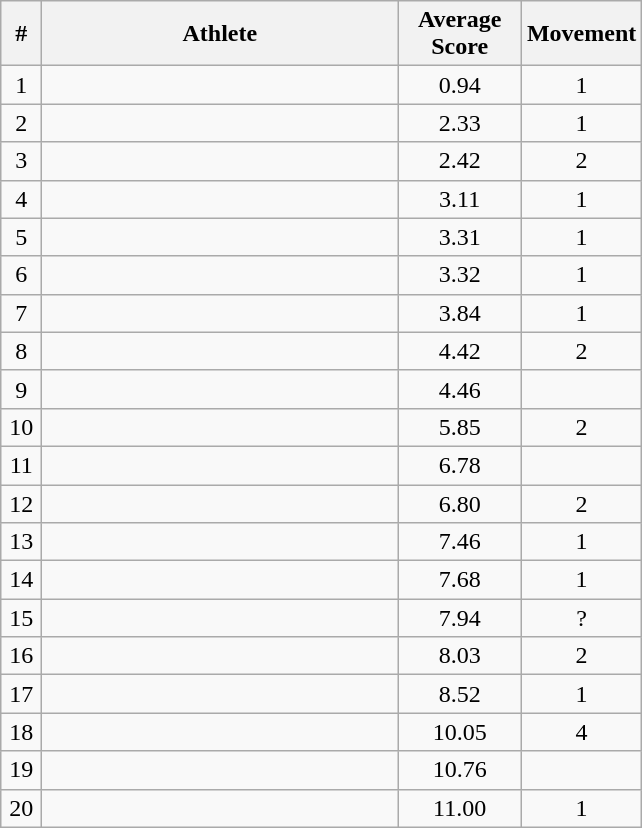<table class=wikitable style=text-align:center>
<tr>
<th width="20">#</th>
<th width="230">Athlete</th>
<th width="75">Average Score</th>
<th width="15">Movement</th>
</tr>
<tr>
<td>1</td>
<td align="left"></td>
<td>0.94</td>
<td> 1</td>
</tr>
<tr>
<td>2</td>
<td align="left"> </td>
<td>2.33</td>
<td> 1</td>
</tr>
<tr>
<td>3</td>
<td align="left"></td>
<td>2.42</td>
<td> 2</td>
</tr>
<tr>
<td>4</td>
<td align="left"></td>
<td>3.11</td>
<td> 1</td>
</tr>
<tr>
<td>5</td>
<td align="left"></td>
<td>3.31</td>
<td> 1</td>
</tr>
<tr>
<td>6</td>
<td align="left"></td>
<td>3.32</td>
<td> 1</td>
</tr>
<tr>
<td>7</td>
<td align="left"></td>
<td>3.84</td>
<td> 1</td>
</tr>
<tr>
<td>8</td>
<td align="left"></td>
<td>4.42</td>
<td> 2</td>
</tr>
<tr>
<td>9</td>
<td align="left"></td>
<td>4.46</td>
<td></td>
</tr>
<tr>
<td>10</td>
<td align="left"></td>
<td>5.85</td>
<td> 2</td>
</tr>
<tr>
<td>11</td>
<td align="left"></td>
<td>6.78</td>
<td></td>
</tr>
<tr>
<td>12</td>
<td align="left"></td>
<td>6.80</td>
<td> 2</td>
</tr>
<tr>
<td>13</td>
<td align="left"></td>
<td>7.46</td>
<td> 1</td>
</tr>
<tr>
<td>14</td>
<td align="left"></td>
<td>7.68</td>
<td> 1</td>
</tr>
<tr>
<td>15</td>
<td align="left"></td>
<td>7.94</td>
<td> ?</td>
</tr>
<tr>
<td>16</td>
<td align="left"></td>
<td>8.03</td>
<td> 2</td>
</tr>
<tr>
<td>17</td>
<td align="left"></td>
<td>8.52</td>
<td> 1</td>
</tr>
<tr>
<td>18</td>
<td align="left"></td>
<td>10.05</td>
<td> 4</td>
</tr>
<tr>
<td>19</td>
<td align="left"></td>
<td>10.76</td>
<td></td>
</tr>
<tr>
<td>20</td>
<td align="left"></td>
<td>11.00</td>
<td> 1</td>
</tr>
</table>
